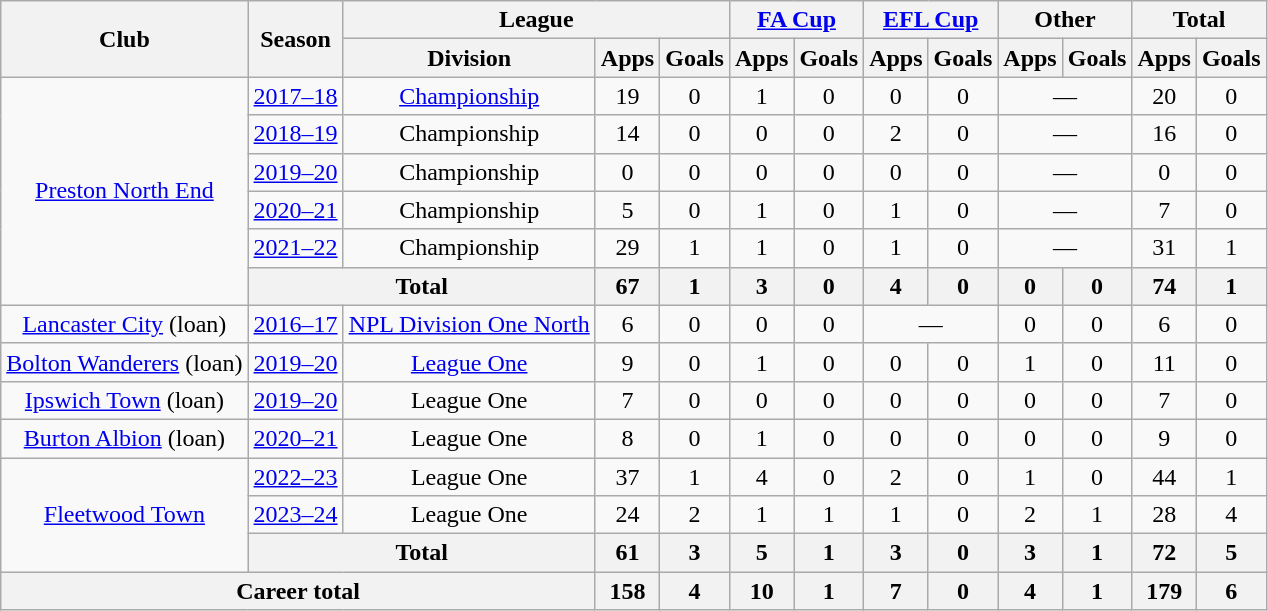<table class="wikitable" style="text-align:center">
<tr>
<th rowspan="2">Club</th>
<th rowspan="2">Season</th>
<th colspan="3">League</th>
<th colspan="2"><a href='#'>FA Cup</a></th>
<th colspan="2"><a href='#'>EFL Cup</a></th>
<th colspan="2">Other</th>
<th colspan="2">Total</th>
</tr>
<tr>
<th>Division</th>
<th>Apps</th>
<th>Goals</th>
<th>Apps</th>
<th>Goals</th>
<th>Apps</th>
<th>Goals</th>
<th>Apps</th>
<th>Goals</th>
<th>Apps</th>
<th>Goals</th>
</tr>
<tr>
<td rowspan="6"><a href='#'>Preston North End</a></td>
<td><a href='#'>2017–18</a></td>
<td><a href='#'>Championship</a></td>
<td>19</td>
<td>0</td>
<td>1</td>
<td>0</td>
<td>0</td>
<td>0</td>
<td colspan="2">—</td>
<td>20</td>
<td>0</td>
</tr>
<tr>
<td><a href='#'>2018–19</a></td>
<td>Championship</td>
<td>14</td>
<td>0</td>
<td>0</td>
<td>0</td>
<td>2</td>
<td>0</td>
<td colspan="2">—</td>
<td>16</td>
<td>0</td>
</tr>
<tr>
<td><a href='#'>2019–20</a></td>
<td>Championship</td>
<td>0</td>
<td>0</td>
<td>0</td>
<td>0</td>
<td>0</td>
<td>0</td>
<td colspan="2">—</td>
<td>0</td>
<td>0</td>
</tr>
<tr>
<td><a href='#'>2020–21</a></td>
<td>Championship</td>
<td>5</td>
<td>0</td>
<td>1</td>
<td>0</td>
<td>1</td>
<td>0</td>
<td colspan="2">—</td>
<td>7</td>
<td>0</td>
</tr>
<tr>
<td><a href='#'>2021–22</a></td>
<td>Championship</td>
<td>29</td>
<td>1</td>
<td>1</td>
<td>0</td>
<td>1</td>
<td>0</td>
<td colspan="2">—</td>
<td>31</td>
<td>1</td>
</tr>
<tr>
<th colspan="2">Total</th>
<th>67</th>
<th>1</th>
<th>3</th>
<th>0</th>
<th>4</th>
<th>0</th>
<th>0</th>
<th>0</th>
<th>74</th>
<th>1</th>
</tr>
<tr>
<td><a href='#'>Lancaster City</a> (loan)</td>
<td><a href='#'>2016–17</a></td>
<td><a href='#'>NPL Division One North</a></td>
<td>6</td>
<td>0</td>
<td>0</td>
<td>0</td>
<td colspan="2">—</td>
<td>0</td>
<td>0</td>
<td>6</td>
<td>0</td>
</tr>
<tr>
<td><a href='#'>Bolton Wanderers</a> (loan)</td>
<td><a href='#'>2019–20</a></td>
<td><a href='#'>League One</a></td>
<td>9</td>
<td>0</td>
<td>1</td>
<td>0</td>
<td>0</td>
<td>0</td>
<td>1</td>
<td>0</td>
<td>11</td>
<td>0</td>
</tr>
<tr>
<td><a href='#'>Ipswich Town</a> (loan)</td>
<td><a href='#'>2019–20</a></td>
<td>League One</td>
<td>7</td>
<td>0</td>
<td>0</td>
<td>0</td>
<td>0</td>
<td>0</td>
<td>0</td>
<td>0</td>
<td>7</td>
<td>0</td>
</tr>
<tr>
<td><a href='#'>Burton Albion</a> (loan)</td>
<td><a href='#'>2020–21</a></td>
<td>League One</td>
<td>8</td>
<td>0</td>
<td>1</td>
<td>0</td>
<td>0</td>
<td>0</td>
<td>0</td>
<td>0</td>
<td>9</td>
<td>0</td>
</tr>
<tr>
<td rowspan="3"><a href='#'>Fleetwood Town</a></td>
<td><a href='#'>2022–23</a></td>
<td>League One</td>
<td>37</td>
<td>1</td>
<td>4</td>
<td>0</td>
<td>2</td>
<td>0</td>
<td>1</td>
<td>0</td>
<td>44</td>
<td>1</td>
</tr>
<tr>
<td><a href='#'>2023–24</a></td>
<td>League One</td>
<td>24</td>
<td>2</td>
<td>1</td>
<td>1</td>
<td>1</td>
<td>0</td>
<td>2</td>
<td>1</td>
<td>28</td>
<td>4</td>
</tr>
<tr>
<th colspan="2">Total</th>
<th>61</th>
<th>3</th>
<th>5</th>
<th>1</th>
<th>3</th>
<th>0</th>
<th>3</th>
<th>1</th>
<th>72</th>
<th>5</th>
</tr>
<tr>
<th colspan="3">Career total</th>
<th>158</th>
<th>4</th>
<th>10</th>
<th>1</th>
<th>7</th>
<th>0</th>
<th>4</th>
<th>1</th>
<th>179</th>
<th>6</th>
</tr>
</table>
